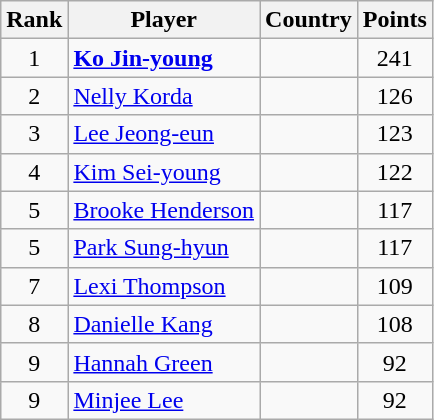<table class=wikitable style="text-align:center">
<tr>
<th>Rank</th>
<th>Player</th>
<th>Country</th>
<th>Points</th>
</tr>
<tr>
<td>1</td>
<td align=left><strong><a href='#'>Ko Jin-young</a></strong></td>
<td align=left></td>
<td>241</td>
</tr>
<tr>
<td>2</td>
<td align=left><a href='#'>Nelly Korda</a></td>
<td align=left></td>
<td>126</td>
</tr>
<tr>
<td>3</td>
<td align=left><a href='#'>Lee Jeong-eun</a></td>
<td align=left></td>
<td>123</td>
</tr>
<tr>
<td>4</td>
<td align=left><a href='#'>Kim Sei-young</a></td>
<td align=left></td>
<td>122</td>
</tr>
<tr>
<td>5</td>
<td align=left><a href='#'>Brooke Henderson</a></td>
<td align=left></td>
<td>117</td>
</tr>
<tr>
<td>5</td>
<td align=left><a href='#'>Park Sung-hyun</a></td>
<td align=left></td>
<td>117</td>
</tr>
<tr>
<td>7</td>
<td align=left><a href='#'>Lexi Thompson</a></td>
<td align=left></td>
<td>109</td>
</tr>
<tr>
<td>8</td>
<td align=left><a href='#'>Danielle Kang</a></td>
<td align=left></td>
<td>108</td>
</tr>
<tr>
<td>9</td>
<td align=left><a href='#'>Hannah Green</a></td>
<td align=left></td>
<td>92</td>
</tr>
<tr>
<td>9</td>
<td align=left><a href='#'>Minjee Lee</a></td>
<td align=left></td>
<td>92</td>
</tr>
</table>
